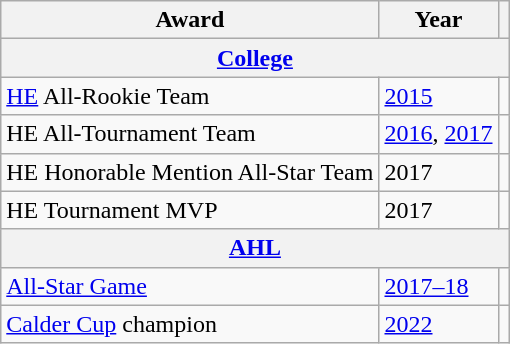<table class="wikitable">
<tr>
<th>Award</th>
<th>Year</th>
<th></th>
</tr>
<tr>
<th colspan="3"><a href='#'>College</a></th>
</tr>
<tr>
<td><a href='#'>HE</a> All-Rookie Team</td>
<td><a href='#'>2015</a></td>
<td></td>
</tr>
<tr>
<td>HE All-Tournament Team</td>
<td><a href='#'>2016</a>, <a href='#'>2017</a></td>
<td></td>
</tr>
<tr>
<td>HE Honorable Mention All-Star Team</td>
<td>2017</td>
<td></td>
</tr>
<tr>
<td>HE Tournament MVP</td>
<td>2017</td>
<td></td>
</tr>
<tr>
<th colspan="3"><a href='#'>AHL</a></th>
</tr>
<tr>
<td><a href='#'>All-Star Game</a></td>
<td><a href='#'>2017–18</a></td>
<td></td>
</tr>
<tr>
<td><a href='#'>Calder Cup</a> champion</td>
<td><a href='#'>2022</a></td>
<td></td>
</tr>
</table>
